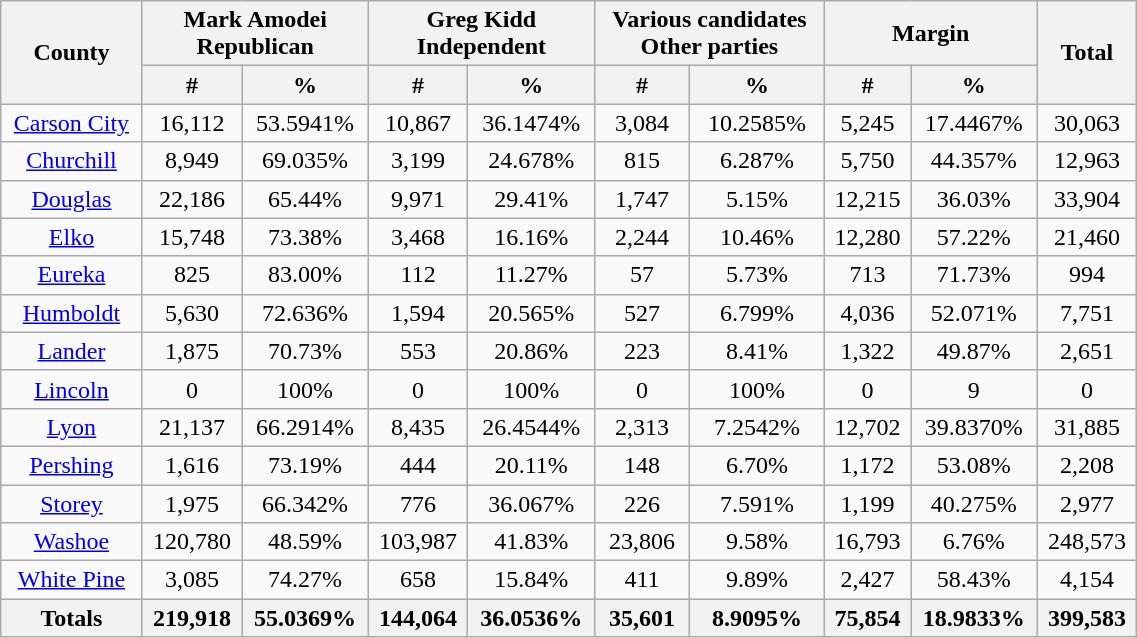<table width="60%"  class="wikitable sortable" style="text-align:center">
<tr>
<th rowspan="2">County</th>
<th style="text-align:center;" colspan="2">Mark Amodei<br>Republican</th>
<th style="text-align:center;" colspan="2">Greg Kidd<br>Independent</th>
<th style="text-align:center;" colspan="2">Various candidates<br>Other parties</th>
<th style="text-align:center;" colspan="2">Margin</th>
<th style="text-align:center;" rowspan="2">Total</th>
</tr>
<tr>
<th style="text-align:center;" data-sort-type="number">#</th>
<th style="text-align:center;" data-sort-type="number">%</th>
<th style="text-align:center;" data-sort-type="number">#</th>
<th style="text-align:center;" data-sort-type="number">%</th>
<th style="text-align:center;" data-sort-type="number">#</th>
<th style="text-align:center;" data-sort-type="number">%</th>
<th style="text-align:center;" data-sort-type="number">#</th>
<th style="text-align:center;" data-sort-type="number">%</th>
</tr>
<tr style="text-align:center;">
<td><a href='#'>Carson City</a></td>
<td>16,112</td>
<td>53.5941%</td>
<td>10,867</td>
<td>36.1474%</td>
<td>3,084</td>
<td>10.2585%</td>
<td>5,245</td>
<td>17.4467%</td>
<td>30,063</td>
</tr>
<tr style="text-align:center;">
<td><a href='#'>Churchill</a></td>
<td>8,949</td>
<td>69.035%</td>
<td>3,199</td>
<td>24.678%</td>
<td>815</td>
<td>6.287%</td>
<td>5,750</td>
<td>44.357%</td>
<td>12,963</td>
</tr>
<tr style="text-align:center;">
<td><a href='#'>Douglas</a></td>
<td>22,186</td>
<td>65.44%</td>
<td>9,971</td>
<td>29.41%</td>
<td>1,747</td>
<td>5.15%</td>
<td>12,215</td>
<td>36.03%</td>
<td>33,904</td>
</tr>
<tr style="text-align:center;">
<td><a href='#'>Elko</a></td>
<td>15,748</td>
<td>73.38%</td>
<td>3,468</td>
<td>16.16%</td>
<td>2,244</td>
<td>10.46%</td>
<td>12,280</td>
<td>57.22%</td>
<td>21,460</td>
</tr>
<tr style="text-align:center;">
<td><a href='#'>Eureka</a></td>
<td>825</td>
<td>83.00%</td>
<td>112</td>
<td>11.27%</td>
<td>57</td>
<td>5.73%</td>
<td>713</td>
<td>71.73%</td>
<td>994</td>
</tr>
<tr style="text-align:center;">
<td><a href='#'>Humboldt</a></td>
<td>5,630</td>
<td>72.636%</td>
<td>1,594</td>
<td>20.565%</td>
<td>527</td>
<td>6.799%</td>
<td>4,036</td>
<td>52.071%</td>
<td>7,751</td>
</tr>
<tr style="text-align:center;">
<td><a href='#'>Lander</a></td>
<td>1,875</td>
<td>70.73%</td>
<td>553</td>
<td>20.86%</td>
<td>223</td>
<td>8.41%</td>
<td>1,322</td>
<td>49.87%</td>
<td>2,651</td>
</tr>
<tr style="text-align:center;">
<td><a href='#'>Lincoln</a></td>
<td>0</td>
<td>100%</td>
<td>0</td>
<td>100%</td>
<td>0</td>
<td>100%</td>
<td>0</td>
<td>9</td>
<td>0</td>
</tr>
<tr style="text-align:center;">
<td><a href='#'>Lyon</a></td>
<td>21,137</td>
<td>66.2914%</td>
<td>8,435</td>
<td>26.4544%</td>
<td>2,313</td>
<td>7.2542%</td>
<td>12,702</td>
<td>39.8370%</td>
<td>31,885</td>
</tr>
<tr style="text-align:center;">
<td><a href='#'>Pershing</a></td>
<td>1,616</td>
<td>73.19%</td>
<td>444</td>
<td>20.11%</td>
<td>148</td>
<td>6.70%</td>
<td>1,172</td>
<td>53.08%</td>
<td>2,208</td>
</tr>
<tr style="text-align:center;">
<td><a href='#'>Storey</a></td>
<td>1,975</td>
<td>66.342%</td>
<td>776</td>
<td>36.067%</td>
<td>226</td>
<td>7.591%</td>
<td>1,199</td>
<td>40.275%</td>
<td>2,977</td>
</tr>
<tr style="text-align:center;">
<td><a href='#'>Washoe</a></td>
<td>120,780</td>
<td>48.59%</td>
<td>103,987</td>
<td>41.83%</td>
<td>23,806</td>
<td>9.58%</td>
<td>16,793</td>
<td>6.76%</td>
<td>248,573</td>
</tr>
<tr style="text-align:center;">
<td><a href='#'>White Pine</a></td>
<td>3,085</td>
<td>74.27%</td>
<td>658</td>
<td>15.84%</td>
<td>411</td>
<td>9.89%</td>
<td>2,427</td>
<td>58.43%</td>
<td>4,154</td>
</tr>
<tr style="text-align:center;">
<th>Totals</th>
<th>219,918</th>
<th>55.0369%</th>
<th>144,064</th>
<th>36.0536%</th>
<th>35,601</th>
<th>8.9095%</th>
<th>75,854</th>
<th>18.9833%</th>
<th>399,583</th>
</tr>
</table>
